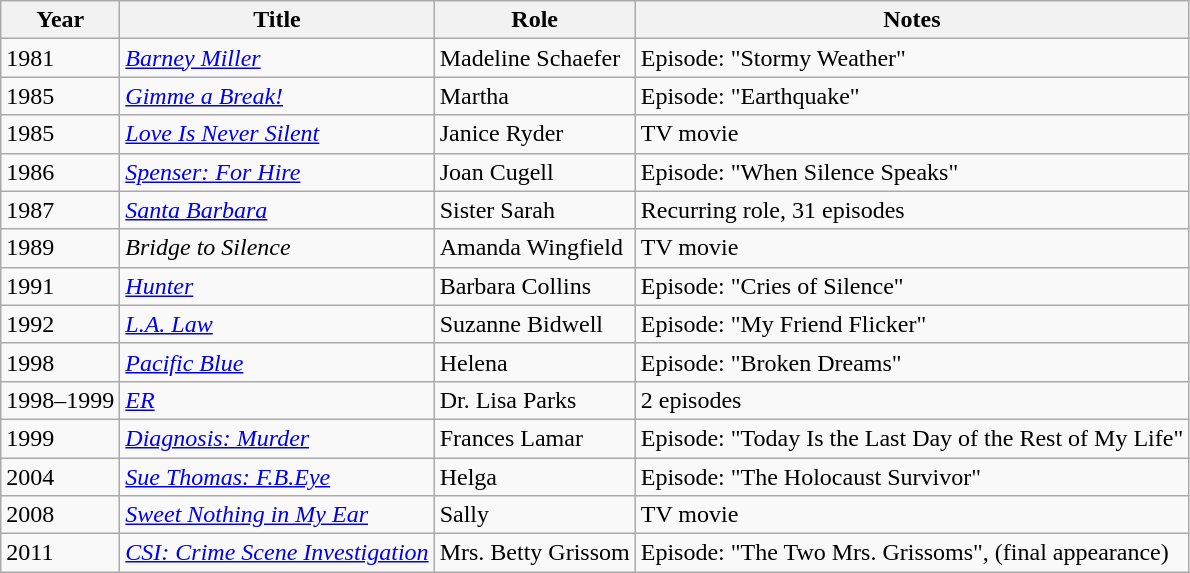<table class="wikitable sortable">
<tr>
<th>Year</th>
<th>Title</th>
<th>Role</th>
<th class="unsortable">Notes</th>
</tr>
<tr>
<td>1981</td>
<td><em><a href='#'>Barney Miller</a></em></td>
<td>Madeline Schaefer</td>
<td>Episode: "Stormy Weather"</td>
</tr>
<tr>
<td>1985</td>
<td><em><a href='#'>Gimme a Break!</a></em></td>
<td>Martha</td>
<td>Episode: "Earthquake"</td>
</tr>
<tr>
<td>1985</td>
<td><em><a href='#'>Love Is Never Silent</a></em></td>
<td>Janice Ryder</td>
<td>TV movie</td>
</tr>
<tr>
<td>1986</td>
<td><em><a href='#'>Spenser: For Hire</a></em></td>
<td>Joan Cugell</td>
<td>Episode: "When Silence Speaks"</td>
</tr>
<tr>
<td>1987</td>
<td><em><a href='#'>Santa Barbara</a></em></td>
<td>Sister Sarah</td>
<td>Recurring role, 31 episodes</td>
</tr>
<tr>
<td>1989</td>
<td><em>Bridge to Silence</em></td>
<td>Amanda Wingfield</td>
<td>TV movie</td>
</tr>
<tr>
<td>1991</td>
<td><em><a href='#'>Hunter</a></em></td>
<td>Barbara Collins</td>
<td>Episode: "Cries of Silence"</td>
</tr>
<tr>
<td>1992</td>
<td><em><a href='#'>L.A. Law</a></em></td>
<td>Suzanne Bidwell</td>
<td>Episode: "My Friend Flicker"</td>
</tr>
<tr>
<td>1998</td>
<td><em><a href='#'>Pacific Blue</a></em></td>
<td>Helena</td>
<td>Episode: "Broken Dreams"</td>
</tr>
<tr>
<td>1998–1999</td>
<td><em><a href='#'>ER</a></em></td>
<td>Dr. Lisa Parks</td>
<td>2 episodes</td>
</tr>
<tr>
<td>1999</td>
<td><em><a href='#'>Diagnosis: Murder</a></em></td>
<td>Frances Lamar</td>
<td>Episode: "Today Is the Last Day of the Rest of My Life"</td>
</tr>
<tr>
<td>2004</td>
<td><em><a href='#'>Sue Thomas: F.B.Eye</a></em></td>
<td>Helga</td>
<td>Episode: "The Holocaust Survivor"</td>
</tr>
<tr>
<td>2008</td>
<td><em><a href='#'>Sweet Nothing in My Ear</a></em></td>
<td>Sally</td>
<td>TV movie</td>
</tr>
<tr>
<td>2011</td>
<td><em><a href='#'>CSI: Crime Scene Investigation</a></em></td>
<td>Mrs. Betty Grissom</td>
<td>Episode: "The Two Mrs. Grissoms", (final appearance)</td>
</tr>
</table>
